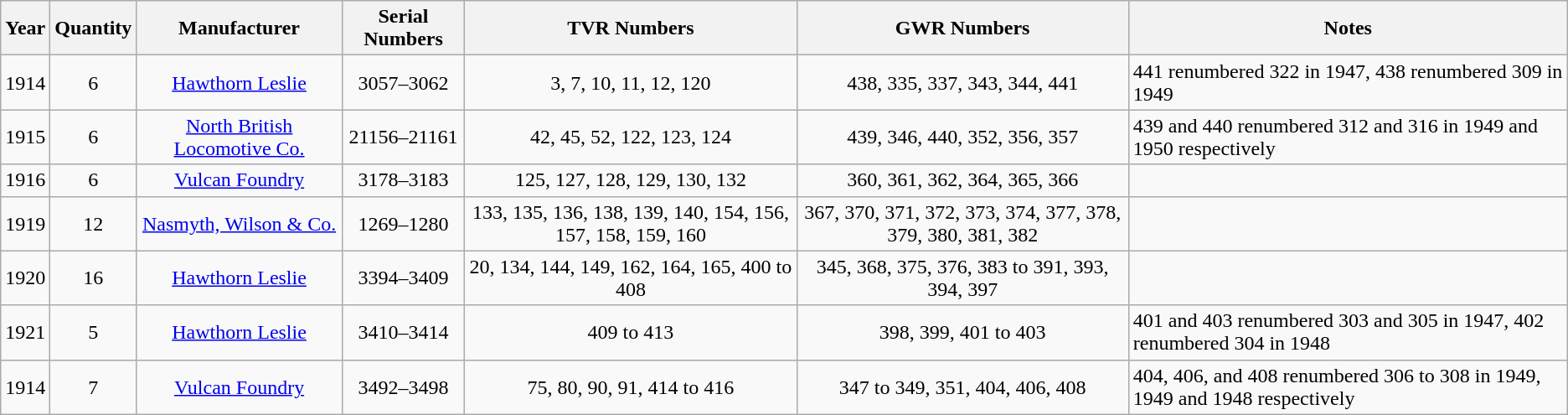<table class="wikitable" style="text-align:center">
<tr>
<th>Year</th>
<th>Quantity</th>
<th>Manufacturer</th>
<th>Serial Numbers</th>
<th>TVR Numbers</th>
<th>GWR Numbers</th>
<th>Notes</th>
</tr>
<tr>
<td>1914</td>
<td>6</td>
<td><a href='#'>Hawthorn Leslie</a></td>
<td>3057–3062</td>
<td>3, 7, 10, 11, 12, 120</td>
<td>438, 335, 337, 343, 344, 441</td>
<td style=text-align:left>441 renumbered 322 in 1947, 438 renumbered 309 in 1949</td>
</tr>
<tr>
<td>1915</td>
<td>6</td>
<td><a href='#'>North British Locomotive Co.</a></td>
<td>21156–21161</td>
<td>42, 45, 52, 122, 123, 124</td>
<td>439, 346, 440, 352, 356, 357</td>
<td style=text-align:left>439 and 440 renumbered 312 and 316 in 1949 and 1950 respectively</td>
</tr>
<tr>
<td>1916</td>
<td>6</td>
<td><a href='#'>Vulcan Foundry</a></td>
<td>3178–3183</td>
<td>125, 127, 128, 129, 130, 132</td>
<td>360, 361, 362, 364, 365, 366</td>
<td style=text-align:left></td>
</tr>
<tr>
<td>1919</td>
<td>12</td>
<td><a href='#'>Nasmyth, Wilson & Co.</a></td>
<td>1269–1280</td>
<td>133, 135, 136, 138, 139, 140, 154, 156, 157, 158, 159, 160</td>
<td>367, 370, 371, 372, 373, 374, 377, 378, 379, 380, 381, 382</td>
<td style=text-align:left></td>
</tr>
<tr>
<td>1920</td>
<td>16</td>
<td><a href='#'>Hawthorn Leslie</a></td>
<td>3394–3409</td>
<td>20, 134, 144, 149, 162, 164, 165, 400 to 408</td>
<td>345, 368, 375, 376, 383 to 391, 393, 394, 397</td>
<td style=text-align:left></td>
</tr>
<tr>
<td>1921</td>
<td>5</td>
<td><a href='#'>Hawthorn Leslie</a></td>
<td>3410–3414</td>
<td>409 to 413</td>
<td>398, 399, 401 to 403</td>
<td style=text-align:left>401 and 403 renumbered 303 and 305 in 1947, 402 renumbered 304 in 1948</td>
</tr>
<tr>
<td>1914</td>
<td>7</td>
<td><a href='#'>Vulcan Foundry</a></td>
<td>3492–3498</td>
<td>75, 80, 90, 91, 414 to 416</td>
<td>347 to 349, 351, 404, 406, 408</td>
<td style=text-align:left>404, 406, and 408 renumbered 306 to 308 in 1949, 1949 and 1948 respectively</td>
</tr>
</table>
